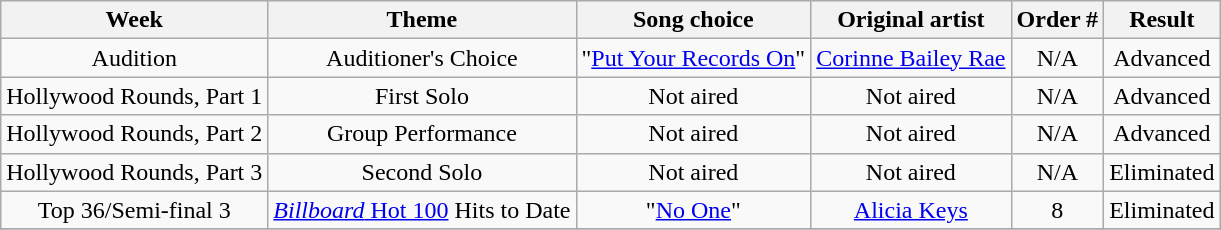<table class="wikitable" style="text-align:center">
<tr>
<th>Week</th>
<th>Theme</th>
<th>Song choice</th>
<th>Original artist</th>
<th>Order #</th>
<th>Result</th>
</tr>
<tr>
<td>Audition</td>
<td>Auditioner's Choice</td>
<td>"<a href='#'>Put Your Records On</a>"</td>
<td><a href='#'>Corinne Bailey Rae</a></td>
<td>N/A</td>
<td>Advanced</td>
</tr>
<tr>
<td>Hollywood Rounds, Part 1</td>
<td>First Solo</td>
<td>Not aired</td>
<td>Not aired</td>
<td>N/A</td>
<td>Advanced</td>
</tr>
<tr>
<td>Hollywood Rounds, Part 2</td>
<td>Group Performance</td>
<td>Not aired</td>
<td>Not aired</td>
<td>N/A</td>
<td>Advanced</td>
</tr>
<tr>
<td>Hollywood Rounds, Part 3</td>
<td>Second Solo</td>
<td>Not aired</td>
<td>Not aired</td>
<td>N/A</td>
<td>Eliminated</td>
</tr>
<tr>
<td>Top 36/Semi-final 3</td>
<td><a href='#'><em>Billboard</em> Hot 100</a> Hits to Date</td>
<td>"<a href='#'>No One</a>"</td>
<td><a href='#'>Alicia Keys</a></td>
<td>8</td>
<td>Eliminated</td>
</tr>
<tr>
</tr>
</table>
